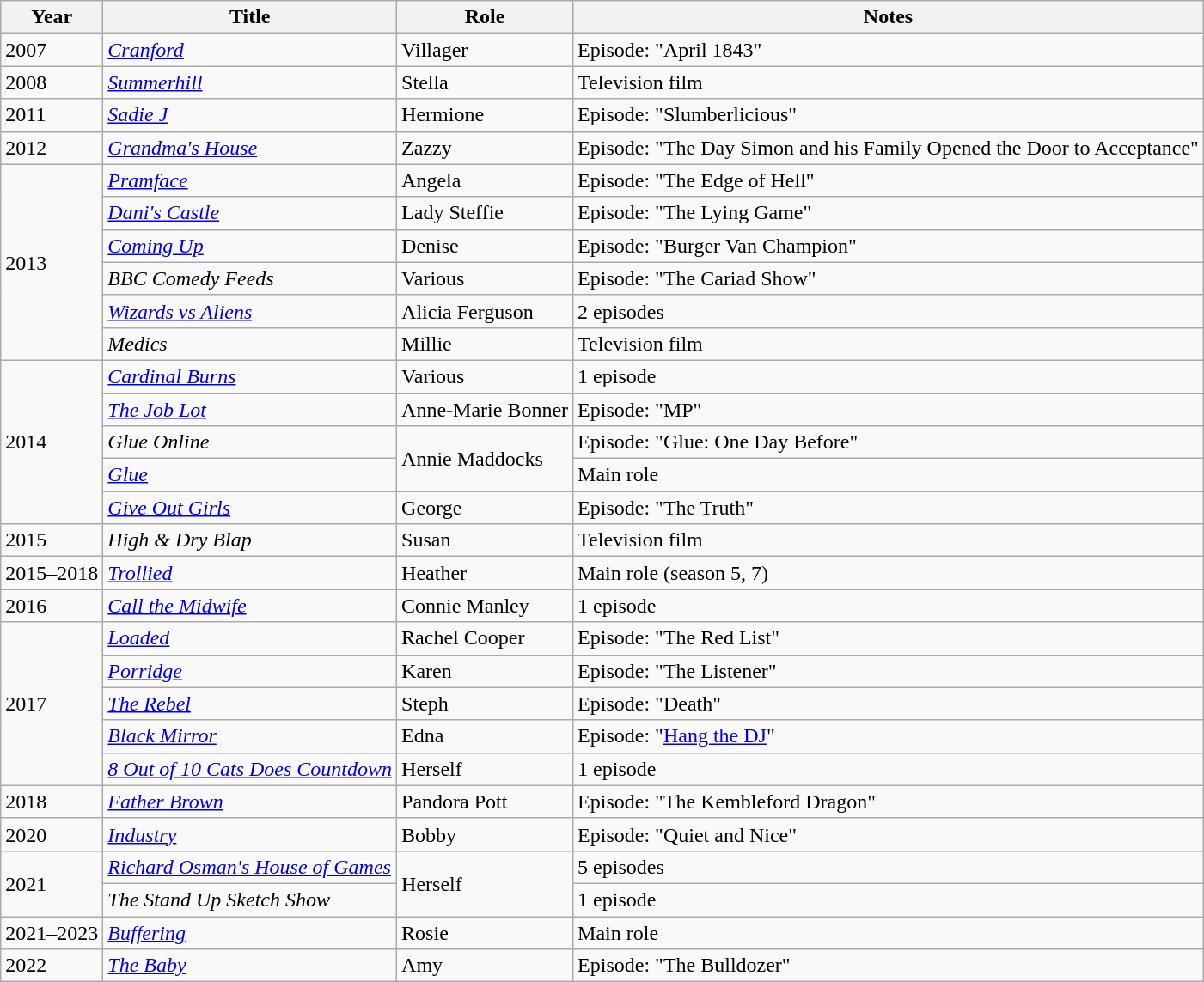<table class="wikitable sortable">
<tr>
<th>Year</th>
<th>Title</th>
<th>Role</th>
<th class="unsortable">Notes</th>
</tr>
<tr>
<td>2007</td>
<td><em><a href='#'>Cranford</a></em></td>
<td>Villager</td>
<td>Episode: "April 1843"</td>
</tr>
<tr>
<td>2008</td>
<td><em><a href='#'>Summerhill</a></em></td>
<td>Stella</td>
<td>Television film</td>
</tr>
<tr>
<td>2011</td>
<td><em><a href='#'>Sadie J</a></em></td>
<td>Hermione</td>
<td>Episode: "Slumberlicious"</td>
</tr>
<tr>
<td>2012</td>
<td><em><a href='#'>Grandma's House</a></em></td>
<td>Zazzy</td>
<td>Episode: "The Day Simon and his Family Opened the Door to Acceptance"</td>
</tr>
<tr>
<td rowspan="6">2013</td>
<td><em><a href='#'>Pramface</a></em></td>
<td>Angela</td>
<td>Episode: "The Edge of Hell"</td>
</tr>
<tr>
<td><em><a href='#'>Dani's Castle</a></em></td>
<td>Lady Steffie</td>
<td>Episode: "The Lying Game"</td>
</tr>
<tr>
<td><em><a href='#'>Coming Up</a></em></td>
<td>Denise</td>
<td>Episode: "Burger Van Champion"</td>
</tr>
<tr>
<td><em>BBC Comedy Feeds</em></td>
<td>Various</td>
<td>Episode: "The Cariad Show"</td>
</tr>
<tr>
<td><em><a href='#'>Wizards vs Aliens</a></em></td>
<td>Alicia Ferguson</td>
<td>2 episodes</td>
</tr>
<tr>
<td><em>Medics</em></td>
<td>Millie</td>
<td>Television film</td>
</tr>
<tr>
<td rowspan="5">2014</td>
<td><em><a href='#'>Cardinal Burns</a></em></td>
<td>Various</td>
<td>1 episode</td>
</tr>
<tr>
<td><em><a href='#'>The Job Lot</a></em></td>
<td>Anne-Marie Bonner</td>
<td>Episode: "MP"</td>
</tr>
<tr>
<td><em>Glue Online</em></td>
<td rowspan="2">Annie Maddocks</td>
<td>Episode: "Glue: One Day Before"</td>
</tr>
<tr>
<td><em><a href='#'>Glue</a></em></td>
<td>Main role</td>
</tr>
<tr>
<td><em><a href='#'>Give Out Girls</a></em></td>
<td>George</td>
<td>Episode: "The Truth"</td>
</tr>
<tr>
<td>2015</td>
<td><em>High & Dry Blap</em></td>
<td>Susan</td>
<td>Television film</td>
</tr>
<tr>
<td>2015–2018</td>
<td><em><a href='#'>Trollied</a></em></td>
<td>Heather</td>
<td>Main role (season 5, 7)</td>
</tr>
<tr>
<td>2016</td>
<td><em><a href='#'>Call the Midwife</a></em></td>
<td>Connie Manley</td>
<td>1 episode</td>
</tr>
<tr>
<td rowspan="5">2017</td>
<td><em><a href='#'>Loaded</a></em></td>
<td>Rachel Cooper</td>
<td>Episode: "The Red List"</td>
</tr>
<tr>
<td><em><a href='#'>Porridge</a></em></td>
<td>Karen</td>
<td>Episode: "The Listener"</td>
</tr>
<tr>
<td><em><a href='#'>The Rebel</a></em></td>
<td>Steph</td>
<td>Episode: "Death"</td>
</tr>
<tr>
<td><em><a href='#'>Black Mirror</a></em></td>
<td>Edna</td>
<td>Episode: "<a href='#'>Hang the DJ</a>"</td>
</tr>
<tr>
<td><em><a href='#'>8 Out of 10 Cats Does Countdown</a></em></td>
<td>Herself</td>
<td>1 episode</td>
</tr>
<tr>
<td>2018</td>
<td><em><a href='#'>Father Brown</a></em></td>
<td>Pandora Pott</td>
<td>Episode: "The Kembleford Dragon"</td>
</tr>
<tr>
<td>2020</td>
<td><em><a href='#'>Industry</a></em></td>
<td>Bobby</td>
<td>Episode: "Quiet and Nice"</td>
</tr>
<tr>
<td rowspan="2">2021</td>
<td><em><a href='#'>Richard Osman's House of Games</a></em></td>
<td rowspan="2">Herself</td>
<td>5 episodes</td>
</tr>
<tr>
<td><em>The Stand Up Sketch Show</em></td>
<td>1 episode</td>
</tr>
<tr>
<td>2021–2023</td>
<td><em><a href='#'>Buffering</a></em></td>
<td>Rosie</td>
<td>Main role</td>
</tr>
<tr>
<td>2022</td>
<td><em><a href='#'>The Baby</a></em></td>
<td>Amy</td>
<td>Episode: "The Bulldozer"</td>
</tr>
</table>
